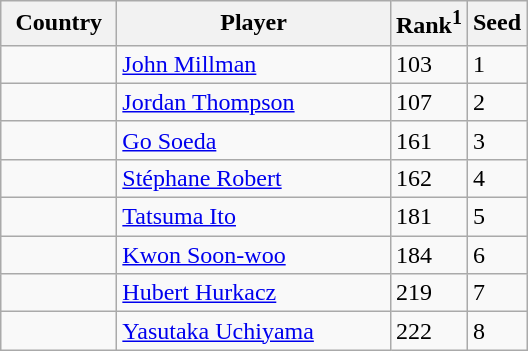<table class="sortable wikitable">
<tr>
<th width="70">Country</th>
<th width="175">Player</th>
<th>Rank<sup>1</sup></th>
<th>Seed</th>
</tr>
<tr>
<td></td>
<td><a href='#'>John Millman</a></td>
<td>103</td>
<td>1</td>
</tr>
<tr>
<td></td>
<td><a href='#'>Jordan Thompson</a></td>
<td>107</td>
<td>2</td>
</tr>
<tr>
<td></td>
<td><a href='#'>Go Soeda</a></td>
<td>161</td>
<td>3</td>
</tr>
<tr>
<td></td>
<td><a href='#'>Stéphane Robert</a></td>
<td>162</td>
<td>4</td>
</tr>
<tr>
<td></td>
<td><a href='#'>Tatsuma Ito</a></td>
<td>181</td>
<td>5</td>
</tr>
<tr>
<td></td>
<td><a href='#'>Kwon Soon-woo</a></td>
<td>184</td>
<td>6</td>
</tr>
<tr>
<td></td>
<td><a href='#'>Hubert Hurkacz</a></td>
<td>219</td>
<td>7</td>
</tr>
<tr>
<td></td>
<td><a href='#'>Yasutaka Uchiyama</a></td>
<td>222</td>
<td>8</td>
</tr>
</table>
